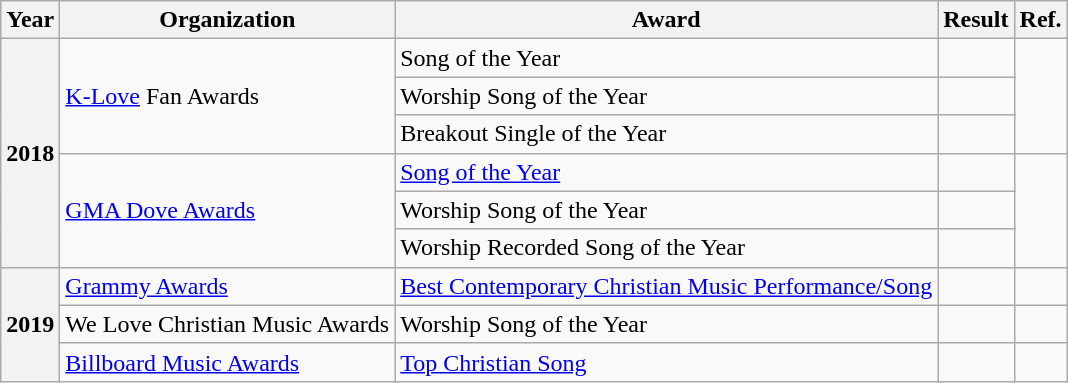<table class="wikitable plainrowheaders">
<tr>
<th>Year</th>
<th>Organization</th>
<th>Award</th>
<th>Result</th>
<th>Ref.</th>
</tr>
<tr>
<th scope="row" rowspan="6">2018</th>
<td rowspan="3"><a href='#'>K-Love</a> Fan Awards</td>
<td>Song of the Year</td>
<td></td>
<td rowspan="3" style="text-align:center;"> <br> </td>
</tr>
<tr>
<td>Worship Song of the Year</td>
<td></td>
</tr>
<tr>
<td>Breakout Single of the Year</td>
<td></td>
</tr>
<tr>
<td rowspan="3"><a href='#'>GMA Dove Awards</a></td>
<td><a href='#'>Song of the Year</a></td>
<td></td>
<td rowspan="3" style="text-align:center;"> <br> </td>
</tr>
<tr>
<td>Worship Song of the Year</td>
<td></td>
</tr>
<tr>
<td>Worship Recorded Song of the Year</td>
<td></td>
</tr>
<tr>
<th scope="row" rowspan="3">2019</th>
<td><a href='#'>Grammy Awards</a></td>
<td><a href='#'>Best Contemporary Christian Music Performance/Song</a></td>
<td></td>
<td style="text-align:center;"></td>
</tr>
<tr>
<td>We Love Christian Music Awards</td>
<td>Worship Song of the Year</td>
<td></td>
<td style="text-align:center;"> <br> </td>
</tr>
<tr>
<td><a href='#'>Billboard Music Awards</a></td>
<td><a href='#'>Top Christian Song</a></td>
<td></td>
<td style="text-align:center;"></td>
</tr>
</table>
